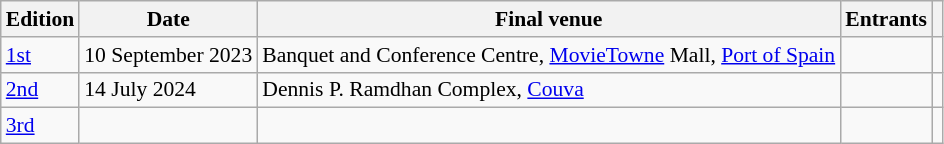<table class="wikitable defaultcenter col3left col4left" style="font-size: 90%">
<tr>
<th>Edition</th>
<th>Date</th>
<th>Final venue</th>
<th>Entrants</th>
<th></th>
</tr>
<tr>
<td><a href='#'>1st</a></td>
<td>10 September 2023</td>
<td>Banquet and Conference Centre, <a href='#'>MovieTowne</a> Mall, <a href='#'>Port of Spain</a></td>
<td></td>
<td></td>
</tr>
<tr>
<td><a href='#'>2nd</a></td>
<td>14 July 2024</td>
<td>Dennis P. Ramdhan Complex, <a href='#'>Couva</a></td>
<td></td>
<td></td>
</tr>
<tr>
<td><a href='#'>3rd</a></td>
<td></td>
<td></td>
<td></td>
<td></td>
</tr>
</table>
